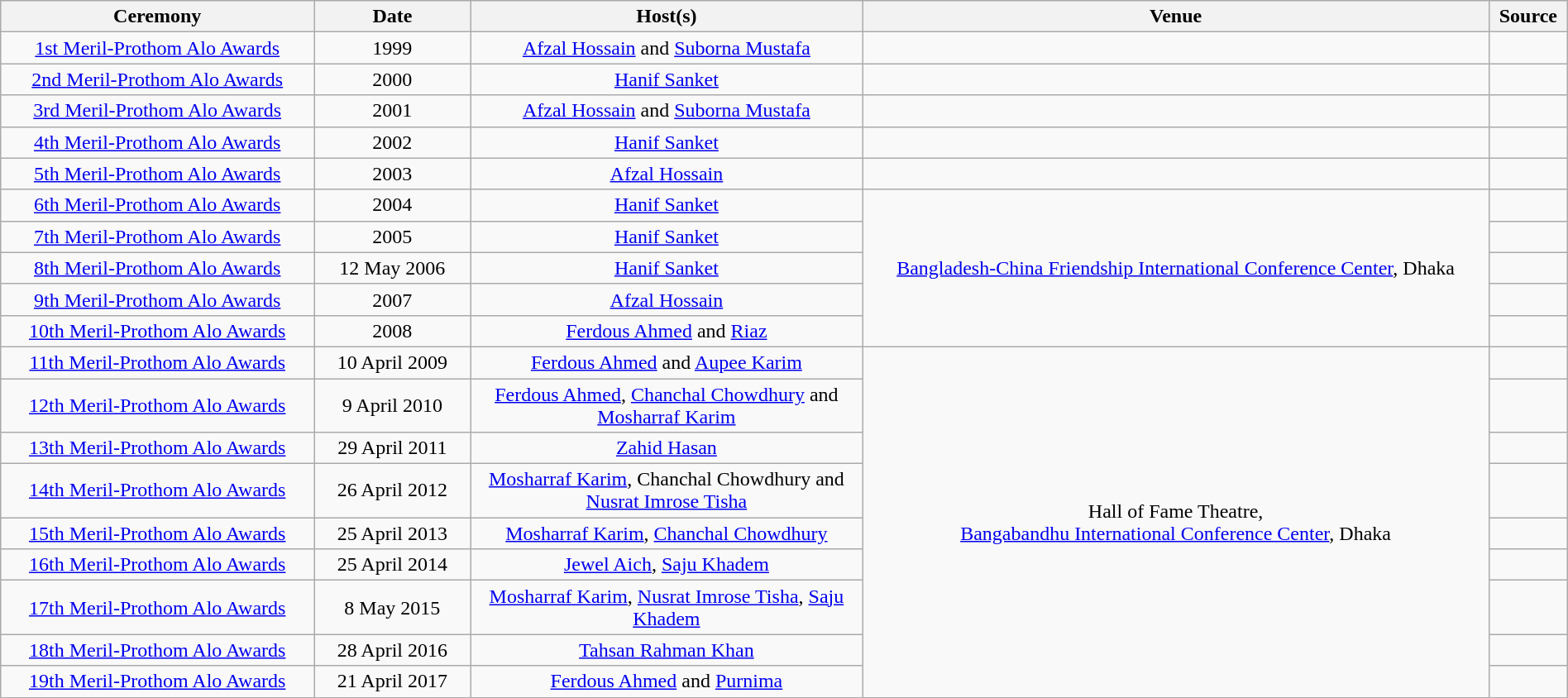<table class="sortable wikitable"  style="text-align: center" width= "100%">
<tr>
<th width= "20%">Ceremony</th>
<th width= "10%">Date</th>
<th width= "25%">Host(s)</th>
<th width= "40%">Venue</th>
<th width= "5%">Source</th>
</tr>
<tr>
<td><a href='#'>1st Meril-Prothom Alo Awards</a></td>
<td>1999</td>
<td><a href='#'>Afzal Hossain</a> and <a href='#'>Suborna Mustafa</a></td>
<td></td>
<td></td>
</tr>
<tr>
<td><a href='#'>2nd Meril-Prothom Alo Awards</a></td>
<td>2000</td>
<td><a href='#'>Hanif Sanket</a></td>
<td></td>
<td></td>
</tr>
<tr>
<td><a href='#'>3rd Meril-Prothom Alo Awards</a></td>
<td>2001</td>
<td><a href='#'>Afzal Hossain</a> and <a href='#'>Suborna Mustafa</a></td>
<td></td>
<td></td>
</tr>
<tr>
<td><a href='#'>4th Meril-Prothom Alo Awards</a></td>
<td>2002</td>
<td><a href='#'>Hanif Sanket</a></td>
<td></td>
<td></td>
</tr>
<tr>
<td><a href='#'>5th Meril-Prothom Alo Awards</a></td>
<td>2003</td>
<td><a href='#'>Afzal Hossain</a></td>
<td></td>
<td></td>
</tr>
<tr>
<td><a href='#'>6th Meril-Prothom Alo Awards</a></td>
<td>2004</td>
<td><a href='#'>Hanif Sanket</a></td>
<td rowspan="5"><a href='#'>Bangladesh-China Friendship International Conference Center</a>, Dhaka</td>
<td></td>
</tr>
<tr>
<td><a href='#'>7th Meril-Prothom Alo Awards</a></td>
<td>2005</td>
<td><a href='#'>Hanif Sanket</a></td>
<td></td>
</tr>
<tr>
<td><a href='#'>8th Meril-Prothom Alo Awards</a></td>
<td>12 May 2006</td>
<td><a href='#'>Hanif Sanket</a></td>
<td></td>
</tr>
<tr>
<td><a href='#'>9th Meril-Prothom Alo Awards</a></td>
<td>2007</td>
<td><a href='#'>Afzal Hossain</a></td>
<td></td>
</tr>
<tr>
<td><a href='#'>10th Meril-Prothom Alo Awards</a></td>
<td>2008</td>
<td><a href='#'>Ferdous Ahmed</a> and <a href='#'>Riaz</a></td>
<td></td>
</tr>
<tr>
<td><a href='#'>11th Meril-Prothom Alo Awards</a></td>
<td>10 April 2009</td>
<td><a href='#'>Ferdous Ahmed</a> and <a href='#'>Aupee Karim</a></td>
<td rowspan="9">Hall of Fame Theatre,<br> <a href='#'>Bangabandhu International Conference Center</a>, Dhaka</td>
<td></td>
</tr>
<tr>
<td><a href='#'>12th Meril-Prothom Alo Awards</a></td>
<td>9 April 2010</td>
<td><a href='#'>Ferdous Ahmed</a>, <a href='#'>Chanchal Chowdhury</a> and <a href='#'>Mosharraf Karim</a></td>
<td></td>
</tr>
<tr>
<td><a href='#'>13th Meril-Prothom Alo Awards</a></td>
<td>29 April 2011</td>
<td><a href='#'>Zahid Hasan</a></td>
<td></td>
</tr>
<tr>
<td><a href='#'>14th Meril-Prothom Alo Awards</a></td>
<td>26 April 2012</td>
<td><a href='#'>Mosharraf Karim</a>, Chanchal Chowdhury and <a href='#'>Nusrat Imrose Tisha</a></td>
<td></td>
</tr>
<tr>
<td><a href='#'>15th Meril-Prothom Alo Awards</a></td>
<td>25 April 2013</td>
<td><a href='#'>Mosharraf Karim</a>, <a href='#'>Chanchal Chowdhury</a></td>
<td></td>
</tr>
<tr>
<td><a href='#'>16th Meril-Prothom Alo Awards</a></td>
<td>25 April 2014</td>
<td><a href='#'>Jewel Aich</a>, <a href='#'>Saju Khadem</a></td>
<td></td>
</tr>
<tr>
<td><a href='#'>17th Meril-Prothom Alo Awards</a></td>
<td>8 May 2015</td>
<td><a href='#'>Mosharraf Karim</a>, <a href='#'>Nusrat Imrose Tisha</a>, <a href='#'>Saju Khadem</a></td>
<td></td>
</tr>
<tr>
<td><a href='#'>18th Meril-Prothom Alo Awards</a></td>
<td>28 April 2016</td>
<td><a href='#'>Tahsan Rahman Khan</a></td>
<td></td>
</tr>
<tr>
<td><a href='#'>19th Meril-Prothom Alo Awards</a></td>
<td>21 April 2017</td>
<td><a href='#'>Ferdous Ahmed</a> and <a href='#'>Purnima</a></td>
<td></td>
</tr>
</table>
